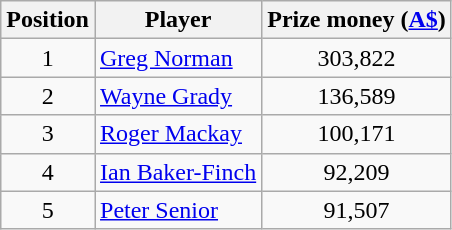<table class="wikitable">
<tr>
<th>Position</th>
<th>Player</th>
<th>Prize money (<a href='#'>A$</a>)</th>
</tr>
<tr>
<td align=center>1</td>
<td> <a href='#'>Greg Norman</a></td>
<td align=center>303,822</td>
</tr>
<tr>
<td align=center>2</td>
<td> <a href='#'>Wayne Grady</a></td>
<td align=center>136,589</td>
</tr>
<tr>
<td align=center>3</td>
<td> <a href='#'>Roger Mackay</a></td>
<td align=center>100,171</td>
</tr>
<tr>
<td align=center>4</td>
<td> <a href='#'>Ian Baker-Finch</a></td>
<td align=center>92,209</td>
</tr>
<tr>
<td align=center>5</td>
<td> <a href='#'>Peter Senior</a></td>
<td align=center>91,507</td>
</tr>
</table>
